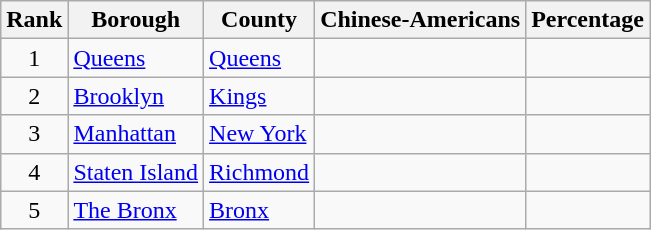<table class="wikitable sortable">
<tr>
<th>Rank</th>
<th>Borough</th>
<th>County</th>
<th>Chinese-Americans</th>
<th>Percentage</th>
</tr>
<tr>
<td align=center>1</td>
<td><a href='#'>Queens</a> </td>
<td><a href='#'>Queens</a></td>
<td align=right></td>
<td align=right></td>
</tr>
<tr>
<td align=center>2</td>
<td><a href='#'>Brooklyn</a> </td>
<td><a href='#'>Kings</a></td>
<td align=right></td>
<td align=right></td>
</tr>
<tr>
<td align=center>3</td>
<td><a href='#'>Manhattan</a> </td>
<td><a href='#'>New York</a></td>
<td align=right></td>
<td align=right></td>
</tr>
<tr>
<td align=center>4</td>
<td><a href='#'>Staten Island</a></td>
<td><a href='#'>Richmond</a></td>
<td align=right></td>
<td align=right></td>
</tr>
<tr>
<td align=center>5</td>
<td><a href='#'>The Bronx</a></td>
<td><a href='#'>Bronx</a></td>
<td align=right></td>
<td align=right></td>
</tr>
</table>
